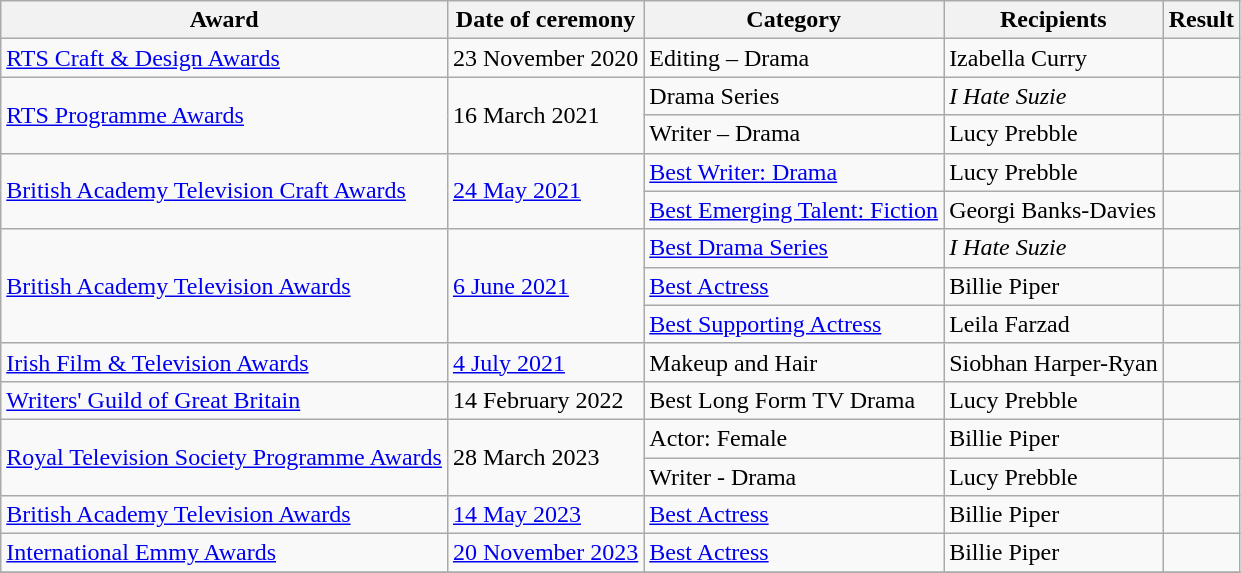<table class="wikitable plainrowheaders sortable">
<tr>
<th scope="col">Award</th>
<th scope="col">Date of ceremony</th>
<th scope="col">Category</th>
<th scope="col">Recipients</th>
<th scope="col">Result</th>
</tr>
<tr>
<td><a href='#'>RTS Craft & Design Awards</a></td>
<td>23 November 2020</td>
<td>Editing – Drama</td>
<td>Izabella Curry</td>
<td></td>
</tr>
<tr>
<td rowspan="2"><a href='#'>RTS Programme Awards</a></td>
<td rowspan="2">16 March 2021</td>
<td>Drama Series</td>
<td><em>I Hate Suzie</em></td>
<td></td>
</tr>
<tr>
<td>Writer – Drama</td>
<td>Lucy Prebble</td>
<td></td>
</tr>
<tr>
<td rowspan="2"><a href='#'>British Academy Television Craft Awards</a></td>
<td rowspan="2"><a href='#'>24 May 2021</a></td>
<td><a href='#'>Best Writer: Drama</a></td>
<td>Lucy Prebble</td>
<td></td>
</tr>
<tr>
<td><a href='#'>Best Emerging Talent: Fiction</a></td>
<td>Georgi Banks-Davies</td>
<td></td>
</tr>
<tr>
<td rowspan="3"><a href='#'>British Academy Television Awards</a></td>
<td rowspan="3"><a href='#'>6 June 2021</a></td>
<td><a href='#'>Best Drama Series</a></td>
<td><em>I Hate Suzie</em></td>
<td></td>
</tr>
<tr>
<td><a href='#'>Best Actress</a></td>
<td>Billie Piper</td>
<td></td>
</tr>
<tr>
<td><a href='#'>Best Supporting Actress</a></td>
<td>Leila Farzad</td>
<td></td>
</tr>
<tr>
<td><a href='#'>Irish Film & Television Awards</a></td>
<td><a href='#'>4 July 2021</a></td>
<td>Makeup and Hair</td>
<td>Siobhan Harper-Ryan</td>
<td></td>
</tr>
<tr>
<td><a href='#'>Writers' Guild of Great Britain</a></td>
<td>14 February 2022</td>
<td>Best Long Form TV Drama</td>
<td>Lucy Prebble</td>
<td></td>
</tr>
<tr>
<td rowspan="2"><a href='#'>Royal Television Society Programme Awards</a></td>
<td rowspan="2">28 March 2023</td>
<td>Actor: Female</td>
<td>Billie Piper</td>
<td></td>
</tr>
<tr>
<td>Writer - Drama</td>
<td>Lucy Prebble</td>
<td></td>
</tr>
<tr>
<td><a href='#'>British Academy Television Awards</a></td>
<td><a href='#'>14 May 2023</a></td>
<td><a href='#'>Best Actress</a></td>
<td>Billie Piper</td>
<td></td>
</tr>
<tr>
<td><a href='#'>International Emmy Awards</a></td>
<td><a href='#'>20 November 2023</a></td>
<td><a href='#'>Best Actress</a></td>
<td>Billie Piper</td>
<td></td>
</tr>
<tr>
</tr>
</table>
